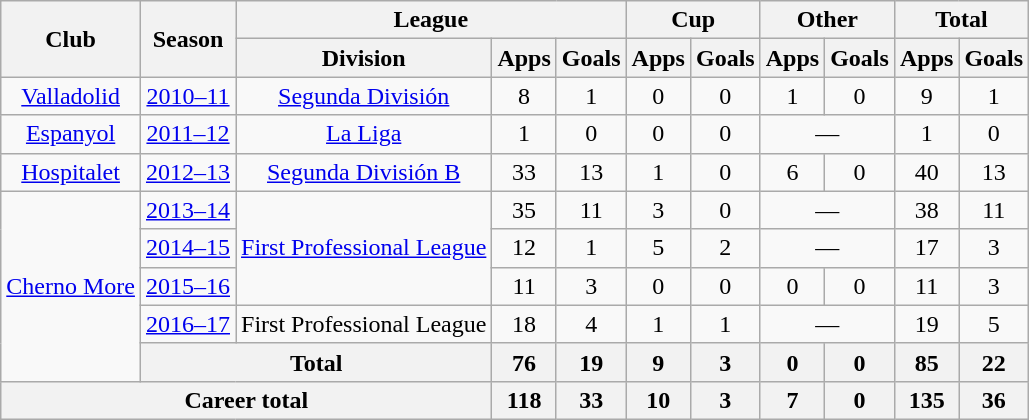<table class="wikitable" style="text-align: center;">
<tr>
<th rowspan="2">Club</th>
<th rowspan="2">Season</th>
<th colspan="3">League</th>
<th colspan="2">Cup</th>
<th colspan="2">Other</th>
<th colspan="2">Total</th>
</tr>
<tr>
<th>Division</th>
<th>Apps</th>
<th>Goals</th>
<th>Apps</th>
<th>Goals</th>
<th>Apps</th>
<th>Goals</th>
<th>Apps</th>
<th>Goals</th>
</tr>
<tr>
<td rowspan="1"><a href='#'>Valladolid</a></td>
<td><a href='#'>2010–11</a></td>
<td><a href='#'>Segunda División</a></td>
<td>8</td>
<td>1</td>
<td>0</td>
<td>0</td>
<td>1</td>
<td>0</td>
<td>9</td>
<td>1</td>
</tr>
<tr>
<td rowspan="1"><a href='#'>Espanyol</a></td>
<td><a href='#'>2011–12</a></td>
<td><a href='#'>La Liga</a></td>
<td>1</td>
<td>0</td>
<td>0</td>
<td>0</td>
<td colspan="2">—</td>
<td>1</td>
<td>0</td>
</tr>
<tr>
<td rowspan="1"><a href='#'>Hospitalet</a></td>
<td><a href='#'>2012–13</a></td>
<td><a href='#'>Segunda División B</a></td>
<td>33</td>
<td>13</td>
<td>1</td>
<td>0</td>
<td>6</td>
<td>0</td>
<td>40</td>
<td>13</td>
</tr>
<tr>
<td rowspan="5"><a href='#'>Cherno More</a></td>
<td><a href='#'>2013–14</a></td>
<td rowspan="3"><a href='#'>First Professional League</a></td>
<td>35</td>
<td>11</td>
<td>3</td>
<td>0</td>
<td colspan="2">—</td>
<td>38</td>
<td>11</td>
</tr>
<tr>
<td><a href='#'>2014–15</a></td>
<td>12</td>
<td>1</td>
<td>5</td>
<td>2</td>
<td colspan="2">—</td>
<td>17</td>
<td>3</td>
</tr>
<tr>
<td><a href='#'>2015–16</a></td>
<td>11</td>
<td>3</td>
<td>0</td>
<td>0</td>
<td>0</td>
<td>0</td>
<td>11</td>
<td>3</td>
</tr>
<tr>
<td><a href='#'>2016–17</a></td>
<td>First Professional League</td>
<td>18</td>
<td>4</td>
<td>1</td>
<td>1</td>
<td colspan="2">—</td>
<td>19</td>
<td>5</td>
</tr>
<tr>
<th colspan="2">Total</th>
<th>76</th>
<th>19</th>
<th>9</th>
<th>3</th>
<th>0</th>
<th>0</th>
<th>85</th>
<th>22</th>
</tr>
<tr>
<th colspan="3">Career total</th>
<th>118</th>
<th>33</th>
<th>10</th>
<th>3</th>
<th>7</th>
<th>0</th>
<th>135</th>
<th>36</th>
</tr>
</table>
